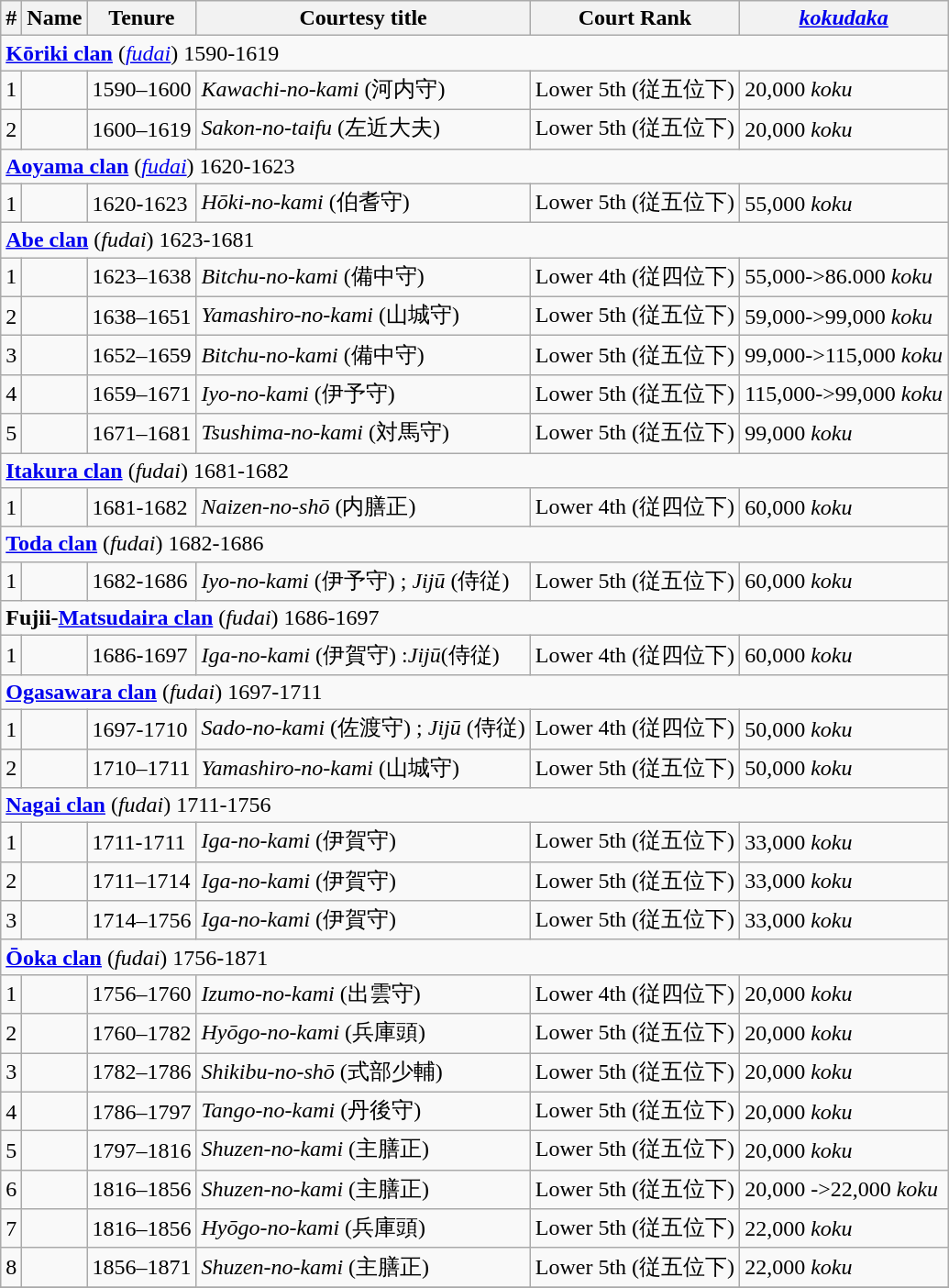<table class=wikitable>
<tr>
<th>#</th>
<th>Name</th>
<th>Tenure</th>
<th>Courtesy title</th>
<th>Court Rank</th>
<th><em><a href='#'>kokudaka</a></em></th>
</tr>
<tr>
<td colspan=6> <strong><a href='#'>Kōriki clan</a></strong> (<em><a href='#'>fudai</a></em>) 1590-1619</td>
</tr>
<tr>
<td>1</td>
<td></td>
<td>1590–1600</td>
<td><em>Kawachi-no-kami</em> (河内守)</td>
<td>Lower 5th (従五位下)</td>
<td>20,000 <em>koku</em></td>
</tr>
<tr>
<td>2</td>
<td></td>
<td>1600–1619</td>
<td><em>Sakon-no-taifu</em> (左近大夫)</td>
<td>Lower 5th (従五位下)</td>
<td>20,000 <em>koku</em></td>
</tr>
<tr>
<td colspan=6> <strong><a href='#'>Aoyama clan</a></strong> (<em><a href='#'>fudai</a></em>) 1620-1623</td>
</tr>
<tr>
<td>1</td>
<td></td>
<td>1620-1623</td>
<td><em>Hōki-no-kami</em> (伯耆守)</td>
<td>Lower 5th (従五位下)</td>
<td>55,000  <em>koku</em></td>
</tr>
<tr>
<td colspan=6> <strong><a href='#'>Abe clan</a></strong> (<em>fudai</em>) 1623-1681</td>
</tr>
<tr>
<td>1</td>
<td></td>
<td>1623–1638</td>
<td><em>Bitchu-no-kami</em> (備中守)</td>
<td>Lower 4th  (従四位下)</td>
<td>55,000->86.000 <em>koku</em></td>
</tr>
<tr>
<td>2</td>
<td></td>
<td>1638–1651</td>
<td><em>Yamashiro-no-kami</em> (山城守)</td>
<td>Lower 5th (従五位下)</td>
<td>59,000->99,000 <em>koku</em></td>
</tr>
<tr>
<td>3</td>
<td></td>
<td>1652–1659</td>
<td><em>Bitchu-no-kami</em> (備中守)</td>
<td>Lower 5th  (従五位下)</td>
<td>99,000->115,000 <em>koku</em></td>
</tr>
<tr>
<td>4</td>
<td></td>
<td>1659–1671</td>
<td><em>Iyo-no-kami</em> (伊予守)</td>
<td>Lower 5th (従五位下)</td>
<td>115,000->99,000 <em>koku</em></td>
</tr>
<tr>
<td>5</td>
<td></td>
<td>1671–1681</td>
<td><em>Tsushima-no-kami</em> (対馬守)</td>
<td>Lower 5th (従五位下)</td>
<td>99,000 <em>koku</em></td>
</tr>
<tr>
<td colspan=6> <strong><a href='#'>Itakura clan</a></strong> (<em>fudai</em>) 1681-1682</td>
</tr>
<tr>
<td>1</td>
<td></td>
<td>1681-1682</td>
<td><em>Naizen-no-shō</em> (内膳正)</td>
<td>Lower 4th  (従四位下)</td>
<td>60,000 <em>koku</em></td>
</tr>
<tr>
<td colspan=6> <strong><a href='#'>Toda clan</a></strong> (<em>fudai</em>) 1682-1686</td>
</tr>
<tr>
<td>1</td>
<td></td>
<td>1682-1686</td>
<td><em>Iyo-no-kami</em> (伊予守) ; <em>Jijū</em> (侍従)</td>
<td>Lower 5th  (従五位下)</td>
<td>60,000 <em>koku</em></td>
</tr>
<tr>
<td colspan=6> <strong>Fujii-<a href='#'>Matsudaira clan</a></strong> (<em>fudai</em>) 1686-1697</td>
</tr>
<tr>
<td>1</td>
<td></td>
<td>1686-1697</td>
<td><em>Iga-no-kami</em> (伊賀守) :<em>Jijū</em>(侍従)</td>
<td>Lower 4th  (従四位下)</td>
<td>60,000 <em>koku</em></td>
</tr>
<tr>
<td colspan=6> <strong><a href='#'>Ogasawara clan</a></strong> (<em>fudai</em>) 1697-1711</td>
</tr>
<tr>
<td>1</td>
<td></td>
<td>1697-1710</td>
<td><em>Sado-no-kami</em> (佐渡守) ; <em>Jijū</em> (侍従)</td>
<td>Lower 4th  (従四位下)</td>
<td>50,000 <em>koku</em></td>
</tr>
<tr>
<td>2</td>
<td></td>
<td>1710–1711</td>
<td><em>Yamashiro-no-kami</em> (山城守)</td>
<td>Lower 5th  (従五位下)</td>
<td>50,000 <em>koku</em></td>
</tr>
<tr>
<td colspan=6> <strong><a href='#'>Nagai clan</a></strong> (<em>fudai</em>) 1711-1756</td>
</tr>
<tr>
<td>1</td>
<td></td>
<td>1711-1711</td>
<td><em>Iga-no-kami</em> (伊賀守)</td>
<td>Lower 5th  (従五位下)</td>
<td>33,000 <em>koku</em></td>
</tr>
<tr>
<td>2</td>
<td></td>
<td>1711–1714</td>
<td><em>Iga-no-kami</em> (伊賀守)</td>
<td>Lower 5th  (従五位下)</td>
<td>33,000 <em>koku</em></td>
</tr>
<tr>
<td>3</td>
<td></td>
<td>1714–1756</td>
<td><em>Iga-no-kami</em> (伊賀守)</td>
<td>Lower 5th  (従五位下)</td>
<td>33,000 <em>koku</em></td>
</tr>
<tr>
<td colspan=6> <strong><a href='#'>Ōoka clan</a></strong> (<em>fudai</em>) 1756-1871</td>
</tr>
<tr>
<td>1</td>
<td></td>
<td>1756–1760</td>
<td><em>Izumo-no-kami</em> (出雲守)</td>
<td>Lower 4th  (従四位下)</td>
<td>20,000 <em>koku</em></td>
</tr>
<tr>
<td>2</td>
<td></td>
<td>1760–1782</td>
<td><em>Hyōgo-no-kami</em> (兵庫頭)</td>
<td>Lower 5th  (従五位下)</td>
<td>20,000 <em>koku</em></td>
</tr>
<tr>
<td>3</td>
<td></td>
<td>1782–1786</td>
<td><em> Shikibu-no-shō</em> (式部少輔)</td>
<td>Lower 5th  (従五位下)</td>
<td>20,000 <em>koku</em></td>
</tr>
<tr>
<td>4</td>
<td></td>
<td>1786–1797</td>
<td><em>Tango-no-kami</em> (丹後守)</td>
<td>Lower 5th  (従五位下)</td>
<td>20,000 <em>koku</em></td>
</tr>
<tr>
<td>5</td>
<td></td>
<td>1797–1816</td>
<td><em>Shuzen-no-kami</em> (主膳正)</td>
<td>Lower 5th  (従五位下)</td>
<td>20,000 <em>koku</em></td>
</tr>
<tr>
<td>6</td>
<td></td>
<td>1816–1856</td>
<td><em>Shuzen-no-kami</em> (主膳正)</td>
<td>Lower 5th  (従五位下)</td>
<td>20,000 ->22,000 <em>koku</em></td>
</tr>
<tr>
<td>7</td>
<td></td>
<td>1816–1856</td>
<td><em>Hyōgo-no-kami</em> (兵庫頭)</td>
<td>Lower 5th  (従五位下)</td>
<td>22,000 <em>koku</em></td>
</tr>
<tr>
<td>8</td>
<td></td>
<td>1856–1871</td>
<td><em>Shuzen-no-kami</em> (主膳正)</td>
<td>Lower 5th  (従五位下)</td>
<td>22,000 <em>koku</em></td>
</tr>
<tr>
</tr>
</table>
